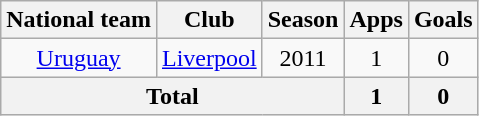<table class="wikitable" style="text-align: center;">
<tr>
<th>National team</th>
<th>Club</th>
<th>Season</th>
<th>Apps</th>
<th>Goals</th>
</tr>
<tr>
<td><a href='#'>Uruguay</a></td>
<td><a href='#'>Liverpool</a></td>
<td>2011</td>
<td>1</td>
<td>0</td>
</tr>
<tr>
<th colspan="3">Total</th>
<th>1</th>
<th>0</th>
</tr>
</table>
